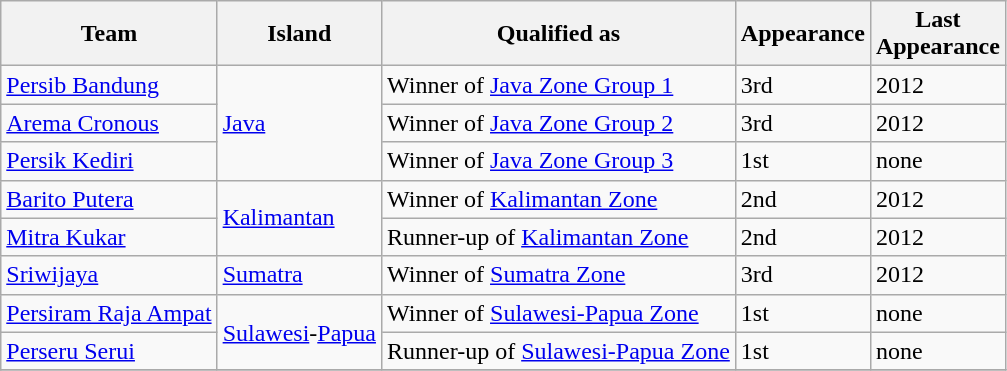<table class="wikitable">
<tr>
<th>Team</th>
<th>Island</th>
<th>Qualified as</th>
<th>Appearance</th>
<th>Last<br>Appearance</th>
</tr>
<tr>
<td><a href='#'>Persib Bandung</a></td>
<td rowspan="3"><a href='#'>Java</a></td>
<td>Winner of <a href='#'>Java Zone Group 1</a></td>
<td>3rd</td>
<td>2012</td>
</tr>
<tr>
<td><a href='#'>Arema Cronous</a></td>
<td>Winner of <a href='#'>Java Zone Group 2</a></td>
<td>3rd</td>
<td>2012</td>
</tr>
<tr>
<td><a href='#'>Persik Kediri</a></td>
<td>Winner of <a href='#'>Java Zone Group 3</a></td>
<td>1st</td>
<td>none</td>
</tr>
<tr>
<td><a href='#'>Barito Putera</a></td>
<td rowspan="2"><a href='#'>Kalimantan</a></td>
<td>Winner of <a href='#'>Kalimantan Zone</a></td>
<td>2nd</td>
<td>2012</td>
</tr>
<tr>
<td><a href='#'>Mitra Kukar</a></td>
<td>Runner-up of <a href='#'>Kalimantan Zone</a></td>
<td>2nd</td>
<td>2012</td>
</tr>
<tr>
<td><a href='#'>Sriwijaya</a></td>
<td><a href='#'>Sumatra</a></td>
<td>Winner of <a href='#'>Sumatra Zone</a></td>
<td>3rd</td>
<td>2012</td>
</tr>
<tr>
<td><a href='#'>Persiram Raja Ampat</a></td>
<td rowspan="2"><a href='#'>Sulawesi</a>-<a href='#'>Papua</a></td>
<td>Winner of <a href='#'>Sulawesi-Papua Zone</a></td>
<td>1st</td>
<td>none</td>
</tr>
<tr>
<td><a href='#'>Perseru Serui</a></td>
<td>Runner-up of <a href='#'>Sulawesi-Papua Zone</a></td>
<td>1st</td>
<td>none</td>
</tr>
<tr>
</tr>
</table>
